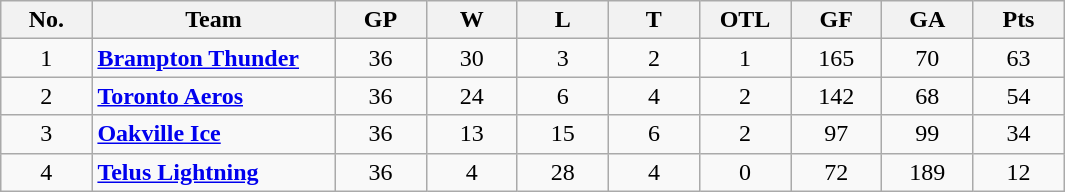<table class="wikitable sortable">
<tr>
<th bgcolor="#DDDDFF" width="7.5%" title="Division rank">No.</th>
<th bgcolor="#DDDDFF" width="20%">Team</th>
<th bgcolor="#DDDDFF" width="7.5%" title="Games played" class="unsortable">GP</th>
<th bgcolor="#DDDDFF" width="7.5%" title="Wins">W</th>
<th bgcolor="#DDDDFF" width="7.5%" title="Losses">L</th>
<th bgcolor="#DDDDFF" width="7.5%" title="Ties">T</th>
<th bgcolor="#DDDDFF" width="7.5%" title="Overtime Losses">OTL</th>
<th bgcolor="#DDDDFF" width="7.5%" title="Goals for">GF</th>
<th bgcolor="#DDDDFF" width="7.5%" title="Goals against">GA</th>
<th bgcolor="#DDDDFF" width="7.5%" title="Points">Pts</th>
</tr>
<tr align=center>
<td>1</td>
<td align=left><strong><a href='#'>Brampton Thunder</a></strong></td>
<td>36</td>
<td>30</td>
<td>3</td>
<td>2</td>
<td>1</td>
<td>165</td>
<td>70</td>
<td>63</td>
</tr>
<tr align=center>
<td>2</td>
<td align=left><strong><a href='#'>Toronto Aeros</a></strong></td>
<td>36</td>
<td>24</td>
<td>6</td>
<td>4</td>
<td>2</td>
<td>142</td>
<td>68</td>
<td>54</td>
</tr>
<tr align=center>
<td>3</td>
<td align=left><strong><a href='#'>Oakville Ice</a></strong></td>
<td>36</td>
<td>13</td>
<td>15</td>
<td>6</td>
<td>2</td>
<td>97</td>
<td>99</td>
<td>34</td>
</tr>
<tr align=center>
<td>4</td>
<td align=left><strong><a href='#'>Telus Lightning</a></strong></td>
<td>36</td>
<td>4</td>
<td>28</td>
<td>4</td>
<td>0</td>
<td>72</td>
<td>189</td>
<td>12</td>
</tr>
</table>
